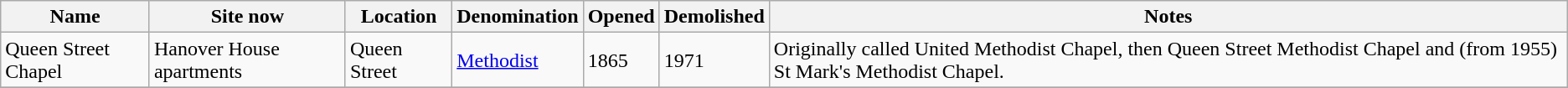<table class="wikitable sortable">
<tr>
<th>Name</th>
<th class="unsortable">Site now</th>
<th>Location</th>
<th>Denomination</th>
<th>Opened</th>
<th>Demolished</th>
<th class="unsortable">Notes</th>
</tr>
<tr>
<td>Queen Street Chapel</td>
<td>Hanover House apartments</td>
<td>Queen Street</td>
<td><a href='#'>Methodist</a></td>
<td>1865 </td>
<td>1971</td>
<td>Originally called United Methodist Chapel, then Queen Street Methodist Chapel and (from 1955) St Mark's Methodist Chapel.</td>
</tr>
<tr>
</tr>
</table>
